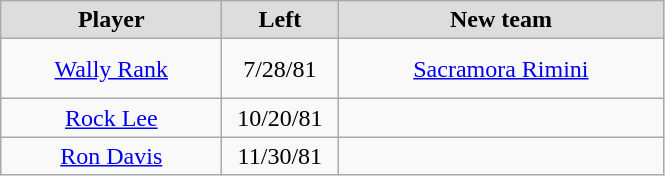<table class="wikitable" style="text-align: center">
<tr align="center"  bgcolor="#dddddd">
<td style="width:140px"><strong>Player</strong></td>
<td style="width:70px"><strong>Left</strong></td>
<td style="width:210px"><strong>New team</strong></td>
</tr>
<tr style="height:40px">
<td><a href='#'>Wally Rank</a></td>
<td>7/28/81</td>
<td><a href='#'>Sacramora Rimini</a></td>
</tr>
<tr>
<td><a href='#'>Rock Lee</a></td>
<td>10/20/81</td>
<td></td>
</tr>
<tr>
<td><a href='#'>Ron Davis</a></td>
<td>11/30/81</td>
<td></td>
</tr>
</table>
